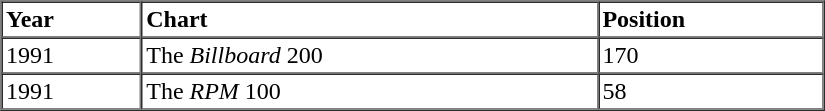<table border=1 cellspacing=0 cellpadding=2 width="550px">
<tr>
<th align="left">Year</th>
<th align="left">Chart</th>
<th align="left">Position</th>
</tr>
<tr>
<td align="left">1991</td>
<td align="left">The <em>Billboard</em> 200</td>
<td align="left">170</td>
</tr>
<tr>
<td align="left">1991</td>
<td align="left">The <em>RPM</em> 100 </td>
<td align="left">58</td>
</tr>
<tr>
</tr>
</table>
